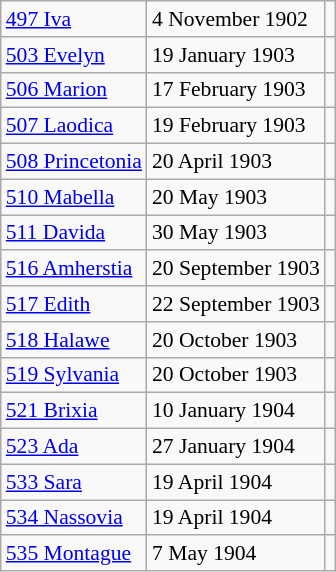<table class="wikitable floatright" style="font-size: 0.9em;">
<tr>
<td><a href='#'>497 Iva</a></td>
<td>4 November 1902</td>
<td></td>
</tr>
<tr>
<td><a href='#'>503 Evelyn</a></td>
<td>19 January 1903</td>
<td></td>
</tr>
<tr>
<td><a href='#'>506 Marion</a></td>
<td>17 February 1903</td>
<td></td>
</tr>
<tr>
<td><a href='#'>507 Laodica</a></td>
<td>19 February 1903</td>
<td></td>
</tr>
<tr>
<td><a href='#'>508 Princetonia</a></td>
<td>20 April 1903</td>
<td></td>
</tr>
<tr>
<td><a href='#'>510 Mabella</a></td>
<td>20 May 1903</td>
<td></td>
</tr>
<tr>
<td><a href='#'>511 Davida</a></td>
<td>30 May 1903</td>
<td></td>
</tr>
<tr>
<td><a href='#'>516 Amherstia</a></td>
<td>20 September 1903</td>
<td></td>
</tr>
<tr>
<td><a href='#'>517 Edith</a></td>
<td>22 September 1903</td>
<td></td>
</tr>
<tr>
<td><a href='#'>518 Halawe</a></td>
<td>20 October 1903</td>
<td></td>
</tr>
<tr>
<td><a href='#'>519 Sylvania</a></td>
<td>20 October 1903</td>
<td></td>
</tr>
<tr>
<td><a href='#'>521 Brixia</a></td>
<td>10 January 1904</td>
<td></td>
</tr>
<tr>
<td><a href='#'>523 Ada</a></td>
<td>27 January 1904</td>
<td></td>
</tr>
<tr>
<td><a href='#'>533 Sara</a></td>
<td>19 April 1904</td>
<td></td>
</tr>
<tr>
<td><a href='#'>534 Nassovia</a></td>
<td>19 April 1904</td>
<td></td>
</tr>
<tr>
<td><a href='#'>535 Montague</a></td>
<td>7 May 1904</td>
<td></td>
</tr>
</table>
